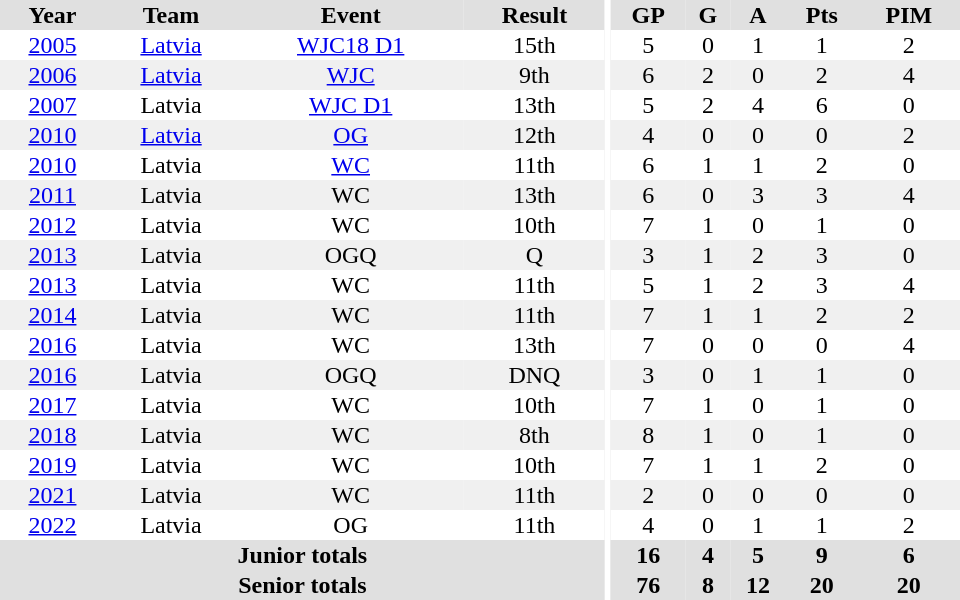<table border="0" cellpadding="1" cellspacing="0" ID="Table3" style="text-align:center; width:40em">
<tr ALIGN="center" bgcolor="#e0e0e0">
<th>Year</th>
<th>Team</th>
<th>Event</th>
<th>Result</th>
<th rowspan="99" bgcolor="#ffffff"></th>
<th>GP</th>
<th>G</th>
<th>A</th>
<th>Pts</th>
<th>PIM</th>
</tr>
<tr>
<td><a href='#'>2005</a></td>
<td><a href='#'>Latvia</a></td>
<td><a href='#'>WJC18 D1</a></td>
<td>15th</td>
<td>5</td>
<td>0</td>
<td>1</td>
<td>1</td>
<td>2</td>
</tr>
<tr bgcolor="#f0f0f0">
<td><a href='#'>2006</a></td>
<td><a href='#'>Latvia</a></td>
<td><a href='#'>WJC</a></td>
<td>9th</td>
<td>6</td>
<td>2</td>
<td>0</td>
<td>2</td>
<td>4</td>
</tr>
<tr>
<td><a href='#'>2007</a></td>
<td>Latvia</td>
<td><a href='#'>WJC D1</a></td>
<td>13th</td>
<td>5</td>
<td>2</td>
<td>4</td>
<td>6</td>
<td>0</td>
</tr>
<tr bgcolor="#f0f0f0">
<td><a href='#'>2010</a></td>
<td><a href='#'>Latvia</a></td>
<td><a href='#'>OG</a></td>
<td>12th</td>
<td>4</td>
<td>0</td>
<td>0</td>
<td>0</td>
<td>2</td>
</tr>
<tr>
<td><a href='#'>2010</a></td>
<td>Latvia</td>
<td><a href='#'>WC</a></td>
<td>11th</td>
<td>6</td>
<td>1</td>
<td>1</td>
<td>2</td>
<td>0</td>
</tr>
<tr bgcolor="#f0f0f0">
<td><a href='#'>2011</a></td>
<td>Latvia</td>
<td>WC</td>
<td>13th</td>
<td>6</td>
<td>0</td>
<td>3</td>
<td>3</td>
<td>4</td>
</tr>
<tr>
<td><a href='#'>2012</a></td>
<td>Latvia</td>
<td>WC</td>
<td>10th</td>
<td>7</td>
<td>1</td>
<td>0</td>
<td>1</td>
<td>0</td>
</tr>
<tr bgcolor="#f0f0f0">
<td><a href='#'>2013</a></td>
<td>Latvia</td>
<td>OGQ</td>
<td>Q</td>
<td>3</td>
<td>1</td>
<td>2</td>
<td>3</td>
<td>0</td>
</tr>
<tr>
<td><a href='#'>2013</a></td>
<td>Latvia</td>
<td>WC</td>
<td>11th</td>
<td>5</td>
<td>1</td>
<td>2</td>
<td>3</td>
<td>4</td>
</tr>
<tr bgcolor="#f0f0f0">
<td><a href='#'>2014</a></td>
<td>Latvia</td>
<td>WC</td>
<td>11th</td>
<td>7</td>
<td>1</td>
<td>1</td>
<td>2</td>
<td>2</td>
</tr>
<tr>
<td><a href='#'>2016</a></td>
<td>Latvia</td>
<td>WC</td>
<td>13th</td>
<td>7</td>
<td>0</td>
<td>0</td>
<td>0</td>
<td>4</td>
</tr>
<tr bgcolor="#f0f0f0">
<td><a href='#'>2016</a></td>
<td>Latvia</td>
<td>OGQ</td>
<td>DNQ</td>
<td>3</td>
<td>0</td>
<td>1</td>
<td>1</td>
<td>0</td>
</tr>
<tr>
<td><a href='#'>2017</a></td>
<td>Latvia</td>
<td>WC</td>
<td>10th</td>
<td>7</td>
<td>1</td>
<td>0</td>
<td>1</td>
<td>0</td>
</tr>
<tr bgcolor="#f0f0f0">
<td><a href='#'>2018</a></td>
<td>Latvia</td>
<td>WC</td>
<td>8th</td>
<td>8</td>
<td>1</td>
<td>0</td>
<td>1</td>
<td>0</td>
</tr>
<tr>
<td><a href='#'>2019</a></td>
<td>Latvia</td>
<td>WC</td>
<td>10th</td>
<td>7</td>
<td>1</td>
<td>1</td>
<td>2</td>
<td>0</td>
</tr>
<tr bgcolor="#f0f0f0">
<td><a href='#'>2021</a></td>
<td>Latvia</td>
<td>WC</td>
<td>11th</td>
<td>2</td>
<td>0</td>
<td>0</td>
<td>0</td>
<td>0</td>
</tr>
<tr>
<td><a href='#'>2022</a></td>
<td>Latvia</td>
<td>OG</td>
<td>11th</td>
<td>4</td>
<td>0</td>
<td>1</td>
<td>1</td>
<td>2</td>
</tr>
<tr bgcolor="#e0e0e0">
<th colspan="4">Junior totals</th>
<th>16</th>
<th>4</th>
<th>5</th>
<th>9</th>
<th>6</th>
</tr>
<tr bgcolor="#e0e0e0">
<th colspan="4">Senior totals</th>
<th>76</th>
<th>8</th>
<th>12</th>
<th>20</th>
<th>20</th>
</tr>
</table>
